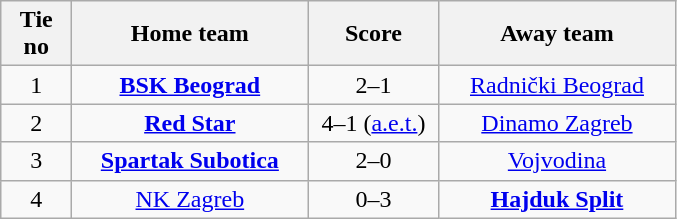<table class="wikitable" style="text-align: center">
<tr>
<th width=40>Tie no</th>
<th width=150>Home team</th>
<th width=80>Score</th>
<th width=150>Away team</th>
</tr>
<tr>
<td>1</td>
<td><strong><a href='#'>BSK Beograd</a></strong></td>
<td>2–1</td>
<td><a href='#'>Radnički Beograd</a></td>
</tr>
<tr>
<td>2</td>
<td><strong><a href='#'>Red Star</a></strong></td>
<td>4–1 (<a href='#'>a.e.t.</a>)</td>
<td><a href='#'>Dinamo Zagreb</a></td>
</tr>
<tr>
<td>3</td>
<td><strong><a href='#'>Spartak Subotica</a></strong></td>
<td>2–0</td>
<td><a href='#'>Vojvodina</a></td>
</tr>
<tr>
<td>4</td>
<td><a href='#'>NK Zagreb</a></td>
<td>0–3</td>
<td><strong><a href='#'>Hajduk Split</a></strong></td>
</tr>
</table>
